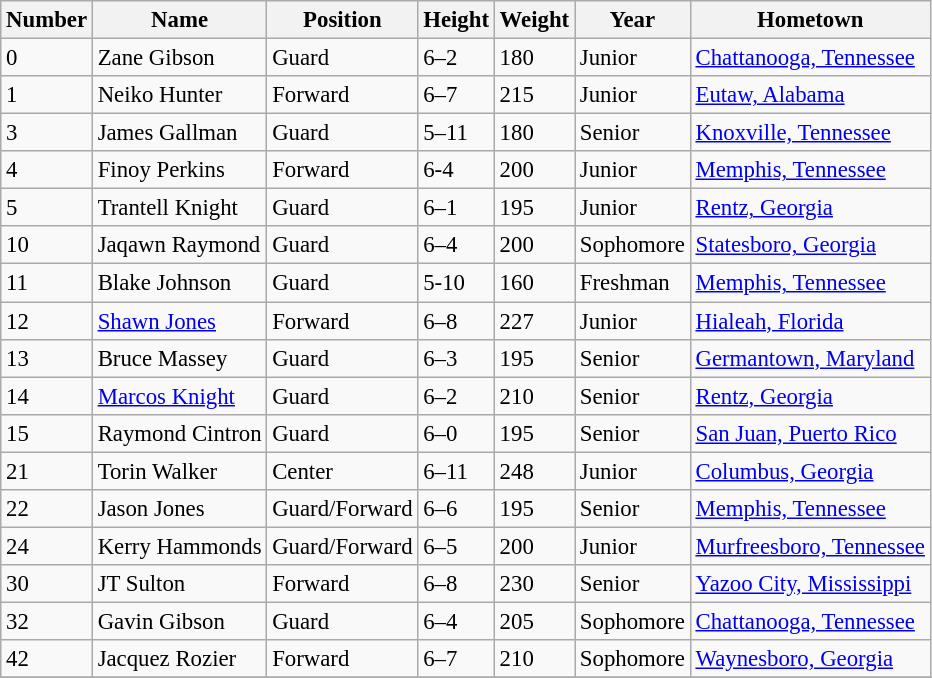<table class="wikitable" style="font-size: 95%;">
<tr>
<th>Number</th>
<th>Name</th>
<th>Position</th>
<th>Height</th>
<th>Weight</th>
<th>Year</th>
<th>Hometown</th>
</tr>
<tr>
<td>0</td>
<td>Zane Gibson</td>
<td>Guard</td>
<td>6–2</td>
<td>180</td>
<td>Junior</td>
<td><a href='#'>Chattanooga, Tennessee</a></td>
</tr>
<tr>
<td>1</td>
<td>Neiko Hunter</td>
<td>Forward</td>
<td>6–7</td>
<td>215</td>
<td>Junior</td>
<td><a href='#'>Eutaw, Alabama</a></td>
</tr>
<tr>
<td>3</td>
<td>James Gallman</td>
<td>Guard</td>
<td>5–11</td>
<td>180</td>
<td>Senior</td>
<td><a href='#'>Knoxville, Tennessee</a></td>
</tr>
<tr>
<td>4</td>
<td>Finoy Perkins</td>
<td>Forward</td>
<td>6-4</td>
<td>200</td>
<td>Junior</td>
<td><a href='#'>Memphis, Tennessee</a></td>
</tr>
<tr>
<td>5</td>
<td>Trantell Knight</td>
<td>Guard</td>
<td>6–1</td>
<td>195</td>
<td>Junior</td>
<td><a href='#'>Rentz, Georgia</a></td>
</tr>
<tr>
<td>10</td>
<td>Jaqawn Raymond</td>
<td>Guard</td>
<td>6–4</td>
<td>200</td>
<td>Sophomore</td>
<td><a href='#'>Statesboro, Georgia</a></td>
</tr>
<tr>
<td>11</td>
<td>Blake Johnson</td>
<td>Guard</td>
<td>5-10</td>
<td>160</td>
<td>Freshman</td>
<td><a href='#'>Memphis, Tennessee</a></td>
</tr>
<tr>
<td>12</td>
<td><a href='#'>Shawn Jones</a></td>
<td>Forward</td>
<td>6–8</td>
<td>227</td>
<td>Junior</td>
<td><a href='#'>Hialeah, Florida</a></td>
</tr>
<tr>
<td>13</td>
<td>Bruce Massey</td>
<td>Guard</td>
<td>6–3</td>
<td>195</td>
<td>Senior</td>
<td><a href='#'>Germantown, Maryland</a></td>
</tr>
<tr>
<td>14</td>
<td><a href='#'>Marcos Knight</a></td>
<td>Guard</td>
<td>6–2</td>
<td>210</td>
<td>Senior</td>
<td><a href='#'>Rentz, Georgia</a></td>
</tr>
<tr>
<td>15</td>
<td>Raymond Cintron</td>
<td>Guard</td>
<td>6–0</td>
<td>195</td>
<td>Senior</td>
<td><a href='#'>San Juan, Puerto Rico</a></td>
</tr>
<tr>
<td>21</td>
<td>Torin Walker</td>
<td>Center</td>
<td>6–11</td>
<td>248</td>
<td>Junior</td>
<td><a href='#'>Columbus, Georgia</a></td>
</tr>
<tr>
<td>22</td>
<td>Jason Jones</td>
<td>Guard/Forward</td>
<td>6–6</td>
<td>195</td>
<td>Senior</td>
<td><a href='#'>Memphis, Tennessee</a></td>
</tr>
<tr>
<td>24</td>
<td>Kerry Hammonds</td>
<td>Guard/Forward</td>
<td>6–5</td>
<td>200</td>
<td>Junior</td>
<td><a href='#'>Murfreesboro, Tennessee</a></td>
</tr>
<tr>
<td>30</td>
<td>JT Sulton</td>
<td>Forward</td>
<td>6–8</td>
<td>230</td>
<td>Senior</td>
<td><a href='#'>Yazoo City, Mississippi</a></td>
</tr>
<tr>
<td>32</td>
<td>Gavin Gibson</td>
<td>Guard</td>
<td>6–4</td>
<td>205</td>
<td>Sophomore</td>
<td><a href='#'>Chattanooga, Tennessee</a></td>
</tr>
<tr>
<td>42</td>
<td>Jacquez Rozier</td>
<td>Forward</td>
<td>6–7</td>
<td>210</td>
<td>Sophomore</td>
<td><a href='#'>Waynesboro, Georgia</a></td>
</tr>
<tr>
</tr>
</table>
